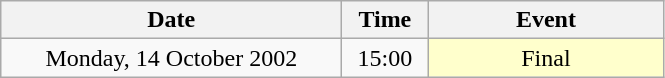<table class = "wikitable" style="text-align:center;">
<tr>
<th width=220>Date</th>
<th width=50>Time</th>
<th width=150>Event</th>
</tr>
<tr>
<td>Monday, 14 October 2002</td>
<td>15:00</td>
<td bgcolor=ffffcc>Final</td>
</tr>
</table>
